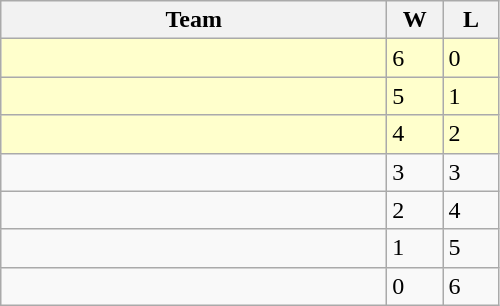<table class="wikitable">
<tr>
<th width="250px">Team</th>
<th width="30px">W</th>
<th width="30px">L</th>
</tr>
<tr bgcolor=#ffffcc>
<td></td>
<td>6</td>
<td>0</td>
</tr>
<tr bgcolor=#ffffcc>
<td></td>
<td>5</td>
<td>1</td>
</tr>
<tr bgcolor=#ffffcc>
<td></td>
<td>4</td>
<td>2</td>
</tr>
<tr>
<td></td>
<td>3</td>
<td>3</td>
</tr>
<tr>
<td></td>
<td>2</td>
<td>4</td>
</tr>
<tr>
<td></td>
<td>1</td>
<td>5</td>
</tr>
<tr>
<td></td>
<td>0</td>
<td>6</td>
</tr>
</table>
